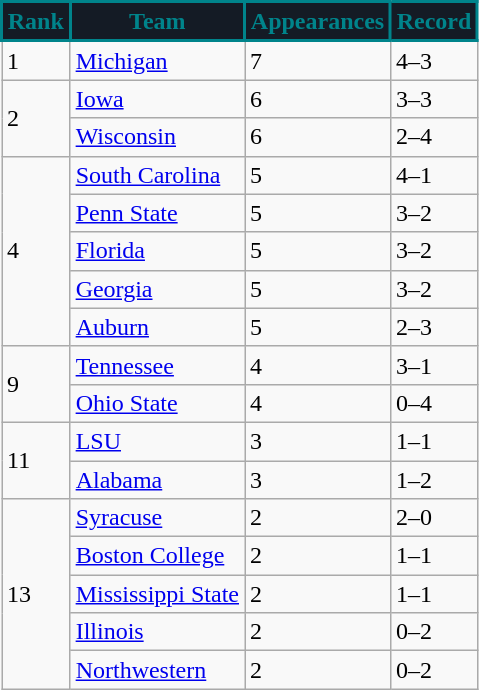<table class = "wikitable">
<tr>
<th style="background:#141b25; color:#00848b; border: 2px solid #00848b;">Rank</th>
<th style="background:#141b25; color:#00848b; border: 2px solid #00848b;">Team</th>
<th style="background:#141b25; color:#00848b; border: 2px solid #00848b;">Appearances</th>
<th style="background:#141b25; color:#00848b; border: 2px solid #00848b;">Record</th>
</tr>
<tr>
<td rowspan=1>1</td>
<td><a href='#'>Michigan</a></td>
<td>7</td>
<td>4–3</td>
</tr>
<tr>
<td rowspan=2>2</td>
<td><a href='#'>Iowa</a></td>
<td>6</td>
<td>3–3</td>
</tr>
<tr>
<td><a href='#'>Wisconsin</a></td>
<td>6</td>
<td>2–4</td>
</tr>
<tr>
<td rowspan=5>4</td>
<td><a href='#'>South Carolina</a></td>
<td>5</td>
<td>4–1</td>
</tr>
<tr>
<td><a href='#'>Penn State</a></td>
<td>5</td>
<td>3–2</td>
</tr>
<tr>
<td><a href='#'>Florida</a></td>
<td>5</td>
<td>3–2</td>
</tr>
<tr>
<td><a href='#'>Georgia</a></td>
<td>5</td>
<td>3–2</td>
</tr>
<tr>
<td><a href='#'>Auburn</a></td>
<td>5</td>
<td>2–3</td>
</tr>
<tr>
<td rowspan=2>9</td>
<td><a href='#'>Tennessee</a></td>
<td>4</td>
<td>3–1</td>
</tr>
<tr>
<td><a href='#'>Ohio State</a></td>
<td>4</td>
<td>0–4</td>
</tr>
<tr>
<td rowspan="2">11</td>
<td><a href='#'>LSU</a></td>
<td>3</td>
<td>1–1 </td>
</tr>
<tr>
<td><a href='#'>Alabama</a></td>
<td>3</td>
<td>1–2</td>
</tr>
<tr>
<td rowspan="5">13</td>
<td><a href='#'>Syracuse</a></td>
<td>2</td>
<td>2–0</td>
</tr>
<tr>
<td><a href='#'>Boston College</a></td>
<td>2</td>
<td>1–1</td>
</tr>
<tr>
<td><a href='#'>Mississippi State</a></td>
<td>2</td>
<td>1–1</td>
</tr>
<tr>
<td><a href='#'>Illinois</a></td>
<td>2</td>
<td>0–2</td>
</tr>
<tr>
<td><a href='#'>Northwestern</a></td>
<td>2</td>
<td>0–2</td>
</tr>
</table>
